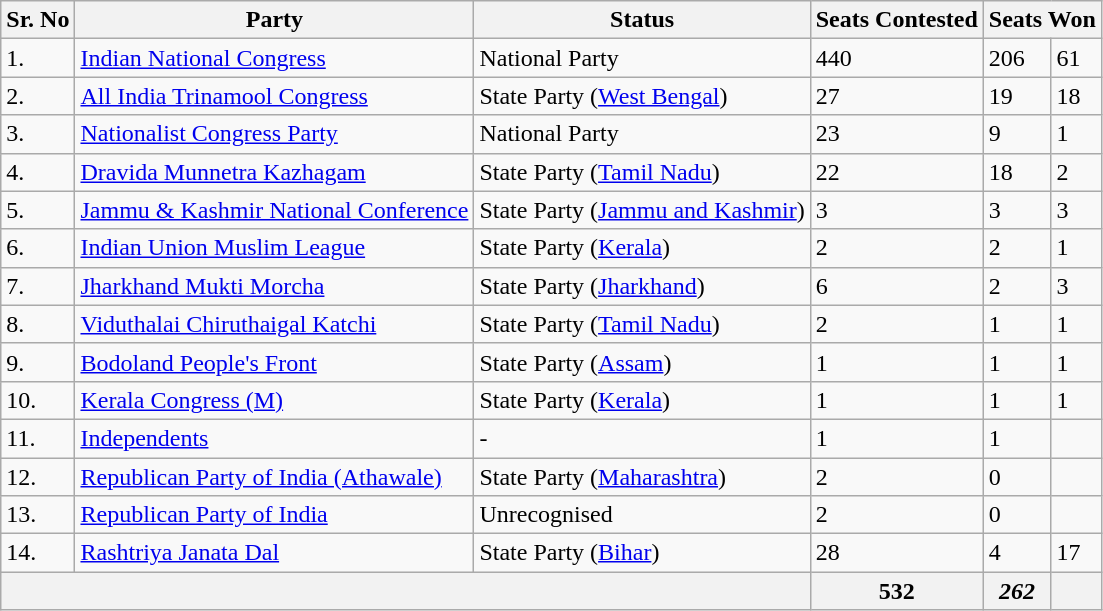<table class="wikitable">
<tr>
<th>Sr. No</th>
<th>Party</th>
<th>Status</th>
<th>Seats Contested</th>
<th colspan="2">Seats Won</th>
</tr>
<tr>
<td>1.</td>
<td><a href='#'>Indian National Congress</a></td>
<td>National Party</td>
<td>440</td>
<td>206</td>
<td> 61</td>
</tr>
<tr>
<td>2.</td>
<td><a href='#'>All India Trinamool Congress</a></td>
<td>State Party (<a href='#'>West Bengal</a>)</td>
<td>27</td>
<td>19</td>
<td> 18</td>
</tr>
<tr>
<td>3.</td>
<td><a href='#'>Nationalist Congress Party</a></td>
<td>National Party</td>
<td>23</td>
<td>9</td>
<td> 1</td>
</tr>
<tr>
<td>4.</td>
<td><a href='#'>Dravida Munnetra Kazhagam</a></td>
<td>State Party (<a href='#'>Tamil Nadu</a>)</td>
<td>22</td>
<td>18</td>
<td> 2</td>
</tr>
<tr>
<td>5.</td>
<td><a href='#'>Jammu & Kashmir National Conference</a></td>
<td>State Party (<a href='#'>Jammu and Kashmir</a>)</td>
<td>3</td>
<td>3</td>
<td> 3</td>
</tr>
<tr>
<td>6.</td>
<td><a href='#'>Indian Union Muslim League</a></td>
<td>State Party (<a href='#'>Kerala</a>)</td>
<td>2</td>
<td>2</td>
<td> 1</td>
</tr>
<tr>
<td>7.</td>
<td><a href='#'>Jharkhand Mukti Morcha</a></td>
<td>State Party (<a href='#'>Jharkhand</a>)</td>
<td>6</td>
<td>2</td>
<td> 3</td>
</tr>
<tr>
<td>8.</td>
<td><a href='#'>Viduthalai Chiruthaigal Katchi</a></td>
<td>State Party (<a href='#'>Tamil Nadu</a>)</td>
<td>2</td>
<td>1</td>
<td> 1</td>
</tr>
<tr>
<td>9.</td>
<td><a href='#'>Bodoland People's Front</a></td>
<td>State Party (<a href='#'>Assam</a>)</td>
<td>1</td>
<td>1</td>
<td> 1</td>
</tr>
<tr>
<td>10.</td>
<td><a href='#'>Kerala Congress (M)</a></td>
<td>State Party (<a href='#'>Kerala</a>)</td>
<td>1</td>
<td>1</td>
<td> 1</td>
</tr>
<tr>
<td>11.</td>
<td><a href='#'>Independents</a></td>
<td>-</td>
<td>1</td>
<td>1</td>
<td></td>
</tr>
<tr>
<td>12.</td>
<td><a href='#'>Republican Party of India (Athawale)</a></td>
<td>State Party (<a href='#'>Maharashtra</a>)</td>
<td>2</td>
<td>0</td>
<td></td>
</tr>
<tr>
<td>13.</td>
<td><a href='#'>Republican Party of India</a></td>
<td>Unrecognised</td>
<td>2</td>
<td>0</td>
<td></td>
</tr>
<tr>
<td>14.</td>
<td><a href='#'>Rashtriya Janata Dal</a></td>
<td>State Party (<a href='#'>Bihar</a>)</td>
<td>28</td>
<td>4</td>
<td> 17</td>
</tr>
<tr>
<th colspan="3"></th>
<th><strong>532</strong></th>
<th><strong><em>262</em></strong></th>
<th></th>
</tr>
</table>
